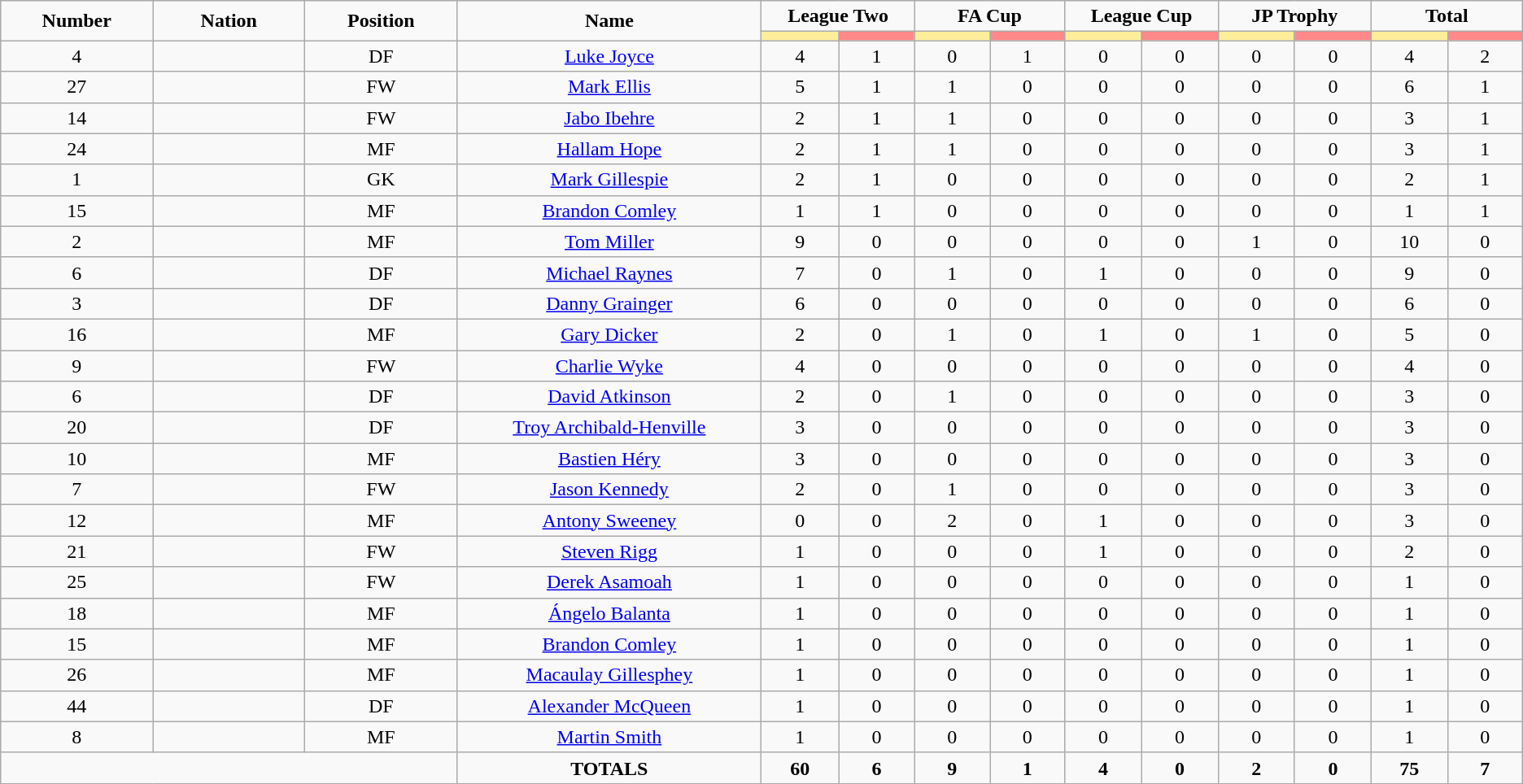<table class="wikitable" style="font-size: 100%; text-align: center;">
<tr>
<td rowspan="2" width="10%" align="center"><strong>Number</strong></td>
<td rowspan="2" width="10%" align="center"><strong>Nation</strong></td>
<td rowspan="2" width="10%" align="center"><strong>Position</strong></td>
<td rowspan="2" width="20%" align="center"><strong>Name</strong></td>
<td colspan="2" align="center"><strong>League Two</strong></td>
<td colspan="2" align="center"><strong>FA Cup</strong></td>
<td colspan="2" align="center"><strong>League Cup</strong></td>
<td colspan="2" align="center"><strong>JP Trophy</strong></td>
<td colspan="2" align="center"><strong>Total</strong></td>
</tr>
<tr>
<th width=60 style="background: #FFEE99"></th>
<th width=60 style="background: #FF8888"></th>
<th width=60 style="background: #FFEE99"></th>
<th width=60 style="background: #FF8888"></th>
<th width=60 style="background: #FFEE99"></th>
<th width=60 style="background: #FF8888"></th>
<th width=60 style="background: #FFEE99"></th>
<th width=60 style="background: #FF8888"></th>
<th width=60 style="background: #FFEE99"></th>
<th width=60 style="background: #FF8888"></th>
</tr>
<tr>
<td>4</td>
<td></td>
<td>DF</td>
<td><a href='#'>Luke Joyce</a></td>
<td>4</td>
<td>1</td>
<td>0</td>
<td>1</td>
<td>0</td>
<td>0</td>
<td>0</td>
<td>0</td>
<td>4</td>
<td>2</td>
</tr>
<tr>
<td>27</td>
<td></td>
<td>FW</td>
<td><a href='#'>Mark Ellis</a></td>
<td>5</td>
<td>1</td>
<td>1</td>
<td>0</td>
<td>0</td>
<td>0</td>
<td>0</td>
<td>0</td>
<td>6</td>
<td>1</td>
</tr>
<tr>
<td>14</td>
<td></td>
<td>FW</td>
<td><a href='#'>Jabo Ibehre</a></td>
<td>2</td>
<td>1<small></small></td>
<td>1</td>
<td>0</td>
<td>0</td>
<td>0</td>
<td>0</td>
<td>0</td>
<td>3</td>
<td>1</td>
</tr>
<tr>
<td>24</td>
<td></td>
<td>MF</td>
<td><a href='#'>Hallam Hope</a></td>
<td>2</td>
<td>1</td>
<td>1</td>
<td>0</td>
<td>0</td>
<td>0</td>
<td>0</td>
<td>0</td>
<td>3</td>
<td>1</td>
</tr>
<tr>
<td>1</td>
<td></td>
<td>GK</td>
<td><a href='#'>Mark Gillespie</a></td>
<td>2</td>
<td>1</td>
<td>0</td>
<td>0</td>
<td>0</td>
<td>0</td>
<td>0</td>
<td>0</td>
<td>2</td>
<td>1</td>
</tr>
<tr>
<td>15</td>
<td></td>
<td>MF</td>
<td><a href='#'>Brandon Comley</a></td>
<td>1</td>
<td>1</td>
<td>0</td>
<td>0</td>
<td>0</td>
<td>0</td>
<td>0</td>
<td>0</td>
<td>1</td>
<td>1</td>
</tr>
<tr>
<td>2</td>
<td></td>
<td>MF</td>
<td><a href='#'>Tom Miller</a></td>
<td>9</td>
<td>0</td>
<td>0</td>
<td>0</td>
<td>0</td>
<td>0</td>
<td>1</td>
<td>0</td>
<td>10</td>
<td>0</td>
</tr>
<tr>
<td>6</td>
<td></td>
<td>DF</td>
<td><a href='#'>Michael Raynes</a></td>
<td>7</td>
<td>0</td>
<td>1</td>
<td>0</td>
<td>1</td>
<td>0</td>
<td>0</td>
<td>0</td>
<td>9</td>
<td>0</td>
</tr>
<tr>
<td>3</td>
<td></td>
<td>DF</td>
<td><a href='#'>Danny Grainger</a></td>
<td>6</td>
<td>0</td>
<td>0</td>
<td>0</td>
<td>0</td>
<td>0</td>
<td>0</td>
<td>0</td>
<td>6</td>
<td>0</td>
</tr>
<tr>
<td>16</td>
<td></td>
<td>MF</td>
<td><a href='#'>Gary Dicker</a></td>
<td>2</td>
<td>0</td>
<td>1</td>
<td>0</td>
<td>1</td>
<td>0</td>
<td>1</td>
<td>0</td>
<td>5</td>
<td>0</td>
</tr>
<tr>
<td>9</td>
<td></td>
<td>FW</td>
<td><a href='#'>Charlie Wyke</a></td>
<td>4</td>
<td>0</td>
<td>0</td>
<td>0</td>
<td>0</td>
<td>0</td>
<td>0</td>
<td>0</td>
<td>4</td>
<td>0</td>
</tr>
<tr>
<td>6</td>
<td></td>
<td>DF</td>
<td><a href='#'>David Atkinson</a></td>
<td>2</td>
<td>0</td>
<td>1</td>
<td>0</td>
<td>0</td>
<td>0</td>
<td>0</td>
<td>0</td>
<td>3</td>
<td>0</td>
</tr>
<tr>
<td>20</td>
<td></td>
<td>DF</td>
<td><a href='#'>Troy Archibald-Henville</a></td>
<td>3</td>
<td>0</td>
<td>0</td>
<td>0</td>
<td>0</td>
<td>0</td>
<td>0</td>
<td>0</td>
<td>3</td>
<td>0</td>
</tr>
<tr>
<td>10</td>
<td></td>
<td>MF</td>
<td><a href='#'>Bastien Héry</a></td>
<td>3</td>
<td>0</td>
<td>0</td>
<td>0</td>
<td>0</td>
<td>0</td>
<td>0</td>
<td>0</td>
<td>3</td>
<td>0</td>
</tr>
<tr>
<td>7</td>
<td></td>
<td>FW</td>
<td><a href='#'>Jason Kennedy</a></td>
<td>2</td>
<td>0</td>
<td>1</td>
<td>0</td>
<td>0</td>
<td>0</td>
<td>0</td>
<td>0</td>
<td>3</td>
<td>0</td>
</tr>
<tr>
<td>12</td>
<td></td>
<td>MF</td>
<td><a href='#'>Antony Sweeney</a></td>
<td>0</td>
<td>0</td>
<td>2</td>
<td>0</td>
<td>1</td>
<td>0</td>
<td>0</td>
<td>0</td>
<td>3</td>
<td>0</td>
</tr>
<tr>
<td>21</td>
<td></td>
<td>FW</td>
<td><a href='#'>Steven Rigg</a></td>
<td>1</td>
<td>0</td>
<td>0</td>
<td>0</td>
<td>1</td>
<td>0</td>
<td>0</td>
<td>0</td>
<td>2</td>
<td>0</td>
</tr>
<tr>
<td>25</td>
<td></td>
<td>FW</td>
<td><a href='#'>Derek Asamoah</a></td>
<td>1</td>
<td>0</td>
<td>0</td>
<td>0</td>
<td>0</td>
<td>0</td>
<td>0</td>
<td>0</td>
<td>1</td>
<td>0</td>
</tr>
<tr>
<td>18</td>
<td></td>
<td>MF</td>
<td><a href='#'>Ángelo Balanta</a></td>
<td>1</td>
<td>0</td>
<td>0</td>
<td>0</td>
<td>0</td>
<td>0</td>
<td>0</td>
<td>0</td>
<td>1</td>
<td>0</td>
</tr>
<tr>
<td>15</td>
<td></td>
<td>MF</td>
<td><a href='#'>Brandon Comley</a></td>
<td>1</td>
<td>0</td>
<td>0</td>
<td>0</td>
<td>0</td>
<td>0</td>
<td>0</td>
<td>0</td>
<td>1</td>
<td>0</td>
</tr>
<tr>
<td>26</td>
<td></td>
<td>MF</td>
<td><a href='#'>Macaulay Gillesphey</a></td>
<td>1</td>
<td>0</td>
<td>0</td>
<td>0</td>
<td>0</td>
<td>0</td>
<td>0</td>
<td>0</td>
<td>1</td>
<td>0</td>
</tr>
<tr>
<td>44</td>
<td></td>
<td>DF</td>
<td><a href='#'>Alexander McQueen</a></td>
<td>1</td>
<td>0</td>
<td>0</td>
<td>0</td>
<td>0</td>
<td>0</td>
<td>0</td>
<td>0</td>
<td>1</td>
<td>0</td>
</tr>
<tr>
<td>8</td>
<td></td>
<td>MF</td>
<td><a href='#'>Martin Smith</a></td>
<td>1</td>
<td>0</td>
<td>0</td>
<td>0</td>
<td>0</td>
<td>0</td>
<td>0</td>
<td>0</td>
<td>1</td>
<td>0</td>
</tr>
<tr>
<td colspan="3"></td>
<td><strong>TOTALS</strong></td>
<td><strong>60</strong></td>
<td><strong>6</strong></td>
<td><strong>9</strong></td>
<td><strong>1</strong></td>
<td><strong>4</strong></td>
<td><strong>0</strong></td>
<td><strong>2</strong></td>
<td><strong>0</strong></td>
<td><strong>75</strong></td>
<td><strong>7</strong></td>
</tr>
</table>
